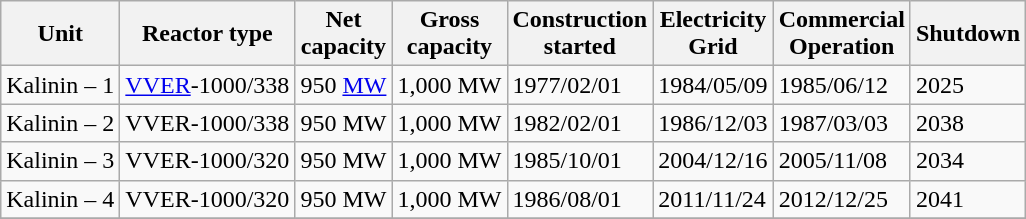<table class="wikitable">
<tr>
<th>Unit</th>
<th>Reactor type</th>
<th>Net<br>capacity</th>
<th>Gross<br>capacity</th>
<th>Construction<br>started</th>
<th>Electricity<br>Grid</th>
<th>Commercial<br>Operation</th>
<th>Shutdown</th>
</tr>
<tr>
<td>Kalinin – 1</td>
<td><a href='#'>VVER</a>-1000/338</td>
<td align="center">950 <a href='#'>MW</a></td>
<td align="center">1,000 MW</td>
<td align="left">1977/02/01</td>
<td align="left">1984/05/09</td>
<td align="left">1985/06/12</td>
<td align="left">2025</td>
</tr>
<tr>
<td>Kalinin – 2</td>
<td>VVER-1000/338</td>
<td align="center">950 MW</td>
<td align="center">1,000 MW</td>
<td align="left">1982/02/01</td>
<td align="left">1986/12/03</td>
<td align="left">1987/03/03</td>
<td align="left">2038</td>
</tr>
<tr>
<td>Kalinin – 3</td>
<td>VVER-1000/320</td>
<td align="center">950 MW</td>
<td align="center">1,000 MW</td>
<td align="left">1985/10/01</td>
<td align="left">2004/12/16</td>
<td align="left">2005/11/08</td>
<td align="left">2034</td>
</tr>
<tr>
<td>Kalinin – 4</td>
<td>VVER-1000/320</td>
<td align="center">950 MW</td>
<td align="center">1,000 MW</td>
<td align="left">1986/08/01</td>
<td align="left">2011/11/24</td>
<td align="left">2012/12/25</td>
<td align="left">2041</td>
</tr>
<tr>
</tr>
</table>
